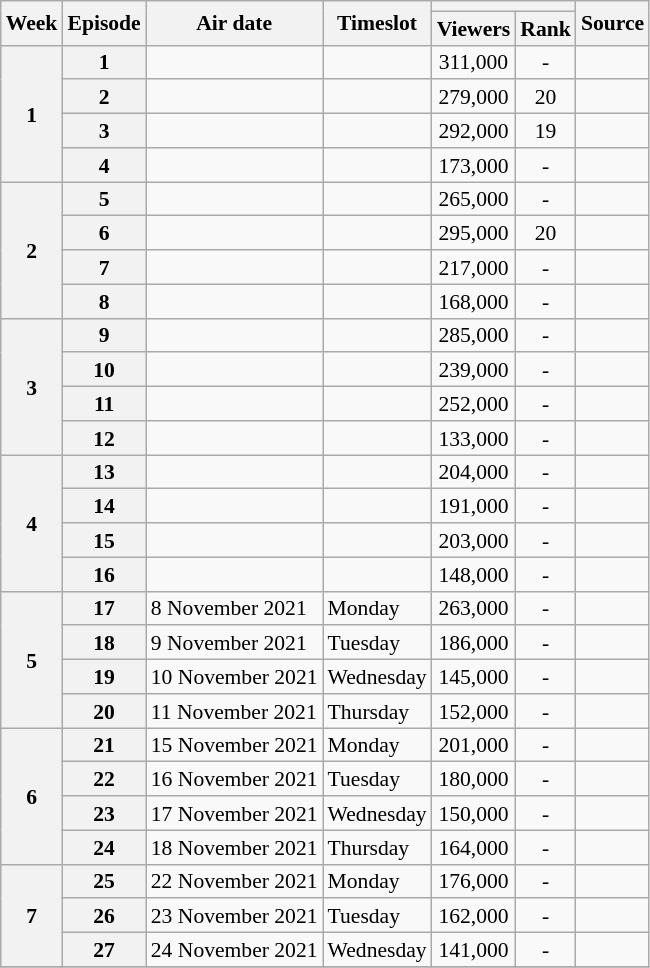<table class="wikitable nowrap" style="text-align:center; font-size:90%; line-height:16px;">
<tr>
<th rowspan="2">Week</th>
<th rowspan="2">Episode</th>
<th rowspan="2" class="unsortable">Air date</th>
<th rowspan="2" class="unsortable">Timeslot</th>
<th colspan="2"></th>
<th rowspan="2">Source</th>
</tr>
<tr>
<th>Viewers</th>
<th>Rank</th>
</tr>
<tr>
<th rowspan="4">1</th>
<th>1</th>
<td style="text-align:left"></td>
<td style="text-align:left"></td>
<td>311,000</td>
<td>-</td>
<td></td>
</tr>
<tr>
<th>2</th>
<td style="text-align:left"></td>
<td style="text-align:left"></td>
<td>279,000</td>
<td>20</td>
<td></td>
</tr>
<tr>
<th>3</th>
<td style="text-align:left"></td>
<td style="text-align:left"></td>
<td>292,000</td>
<td>19</td>
<td></td>
</tr>
<tr>
<th>4</th>
<td style="text-align:left"></td>
<td style="text-align:left"></td>
<td>173,000</td>
<td>-</td>
<td></td>
</tr>
<tr>
<th rowspan="4">2</th>
<th>5</th>
<td style="text-align:left"></td>
<td style="text-align:left"></td>
<td>265,000</td>
<td>-</td>
<td></td>
</tr>
<tr>
<th>6</th>
<td style="text-align:left"></td>
<td style="text-align:left"></td>
<td>295,000</td>
<td>20</td>
<td></td>
</tr>
<tr>
<th>7</th>
<td style="text-align:left"></td>
<td style="text-align:left"></td>
<td>217,000</td>
<td>-</td>
<td></td>
</tr>
<tr>
<th>8</th>
<td style="text-align:left"></td>
<td style="text-align:left"></td>
<td>168,000</td>
<td>-</td>
<td></td>
</tr>
<tr>
<th rowspan="4">3</th>
<th>9</th>
<td style="text-align:left"></td>
<td style="text-align:left"></td>
<td>285,000</td>
<td>-</td>
<td></td>
</tr>
<tr>
<th>10</th>
<td style="text-align:left"></td>
<td style="text-align:left"></td>
<td>239,000</td>
<td>-</td>
<td></td>
</tr>
<tr>
<th>11</th>
<td style="text-align:left"></td>
<td style="text-align:left"></td>
<td>252,000</td>
<td>-</td>
<td></td>
</tr>
<tr>
<th>12</th>
<td style="text-align:left"></td>
<td style="text-align:left"></td>
<td>133,000</td>
<td>-</td>
<td></td>
</tr>
<tr>
<th rowspan="4">4</th>
<th>13</th>
<td style="text-align:left"></td>
<td style="text-align:left"></td>
<td>204,000</td>
<td>-</td>
<td></td>
</tr>
<tr>
<th>14</th>
<td style="text-align:left"></td>
<td style="text-align:left"></td>
<td>191,000</td>
<td>-</td>
<td></td>
</tr>
<tr>
<th>15</th>
<td style="text-align:left"></td>
<td style="text-align:left"></td>
<td>203,000</td>
<td>-</td>
<td></td>
</tr>
<tr>
<th>16</th>
<td style="text-align:left"></td>
<td style="text-align:left"></td>
<td>148,000</td>
<td>-</td>
<td></td>
</tr>
<tr>
<th rowspan="4">5</th>
<th>17</th>
<td style="text-align:left">8 November 2021</td>
<td style="text-align:left">Monday</td>
<td>263,000</td>
<td>-</td>
<td></td>
</tr>
<tr>
<th>18</th>
<td style="text-align:left">9 November 2021</td>
<td style="text-align:left">Tuesday</td>
<td>186,000</td>
<td>-</td>
<td></td>
</tr>
<tr>
<th>19</th>
<td style="text-align:left">10 November 2021</td>
<td style="text-align:left">Wednesday</td>
<td>145,000</td>
<td>-</td>
<td></td>
</tr>
<tr>
<th>20</th>
<td style="text-align:left">11 November 2021</td>
<td style="text-align:left">Thursday</td>
<td>152,000</td>
<td>-</td>
<td></td>
</tr>
<tr>
<th rowspan="4">6</th>
<th>21</th>
<td style="text-align:left">15 November 2021</td>
<td style="text-align:left">Monday</td>
<td>201,000</td>
<td>-</td>
<td></td>
</tr>
<tr>
<th>22</th>
<td style="text-align:left">16 November 2021</td>
<td style="text-align:left">Tuesday</td>
<td>180,000</td>
<td>-</td>
<td></td>
</tr>
<tr>
<th>23</th>
<td style="text-align:left">17 November 2021</td>
<td style="text-align:left">Wednesday</td>
<td>150,000</td>
<td>-</td>
<td></td>
</tr>
<tr>
<th>24</th>
<td style="text-align:left">18 November 2021</td>
<td style="text-align:left">Thursday</td>
<td>164,000</td>
<td>-</td>
<td></td>
</tr>
<tr>
<th rowspan="3">7</th>
<th>25</th>
<td style="text-align:left">22 November 2021</td>
<td style="text-align:left">Monday</td>
<td>176,000</td>
<td>-</td>
<td></td>
</tr>
<tr>
<th>26</th>
<td style="text-align:left">23 November 2021</td>
<td style="text-align:left">Tuesday</td>
<td>162,000</td>
<td>-</td>
<td></td>
</tr>
<tr>
<th>27</th>
<td style="text-align:left">24 November 2021</td>
<td style="text-align:left">Wednesday</td>
<td>141,000</td>
<td>-</td>
<td></td>
</tr>
<tr>
</tr>
</table>
